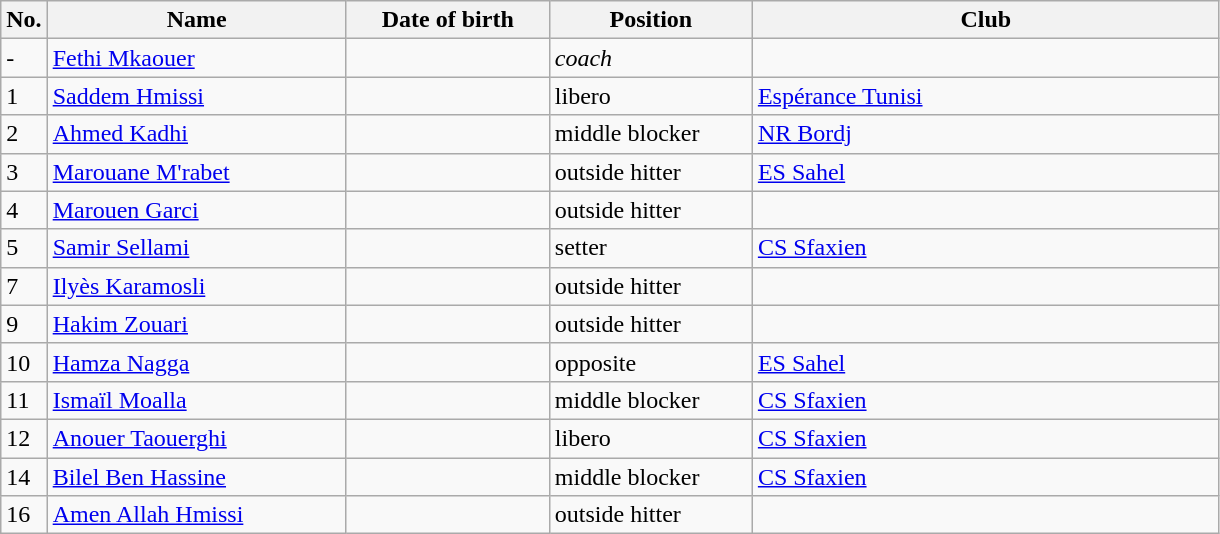<table class=wikitable sortable style=font-size:100%; text-align:center;>
<tr>
<th>No.</th>
<th style=width:12em>Name</th>
<th style=width:8em>Date of birth</th>
<th style=width:8em>Position</th>
<th style=width:19em>Club</th>
</tr>
<tr>
<td>-</td>
<td><a href='#'>Fethi Mkaouer</a></td>
<td></td>
<td><em>coach</em></td>
<td></td>
</tr>
<tr>
<td>1</td>
<td><a href='#'>Saddem Hmissi</a></td>
<td></td>
<td>libero</td>
<td> <a href='#'>Espérance Tunisi</a></td>
</tr>
<tr>
<td>2</td>
<td><a href='#'>Ahmed Kadhi</a></td>
<td></td>
<td>middle blocker</td>
<td> <a href='#'>NR Bordj</a></td>
</tr>
<tr>
<td>3</td>
<td><a href='#'>Marouane M'rabet</a></td>
<td></td>
<td>outside hitter</td>
<td> <a href='#'>ES Sahel</a></td>
</tr>
<tr>
<td>4</td>
<td><a href='#'>Marouen Garci</a></td>
<td></td>
<td>outside hitter</td>
<td></td>
</tr>
<tr>
<td>5</td>
<td><a href='#'>Samir Sellami </a></td>
<td></td>
<td>setter</td>
<td> <a href='#'>CS Sfaxien</a></td>
</tr>
<tr>
<td>7</td>
<td><a href='#'>Ilyès Karamosli</a></td>
<td></td>
<td>outside hitter</td>
<td></td>
</tr>
<tr>
<td>9</td>
<td><a href='#'>Hakim Zouari</a></td>
<td></td>
<td>outside hitter</td>
<td></td>
</tr>
<tr>
<td>10</td>
<td><a href='#'>Hamza Nagga</a></td>
<td></td>
<td>opposite</td>
<td> <a href='#'>ES Sahel</a></td>
</tr>
<tr>
<td>11</td>
<td><a href='#'>Ismaïl Moalla</a></td>
<td></td>
<td>middle blocker</td>
<td> <a href='#'>CS Sfaxien</a></td>
</tr>
<tr>
<td>12</td>
<td><a href='#'>Anouer Taouerghi</a></td>
<td></td>
<td>libero</td>
<td> <a href='#'>CS Sfaxien</a></td>
</tr>
<tr>
<td>14</td>
<td><a href='#'>Bilel Ben Hassine</a></td>
<td></td>
<td>middle blocker</td>
<td> <a href='#'>CS Sfaxien</a></td>
</tr>
<tr>
<td>16</td>
<td><a href='#'>Amen Allah Hmissi</a></td>
<td></td>
<td>outside hitter</td>
<td></td>
</tr>
</table>
